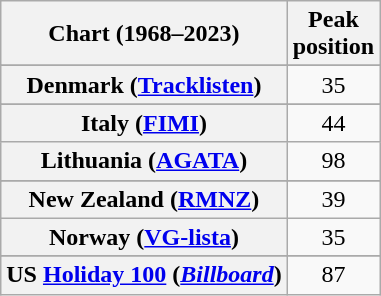<table class="wikitable sortable plainrowheaders" style="text-align:center">
<tr>
<th scope="col">Chart (1968–2023)</th>
<th scope="col">Peak<br>position</th>
</tr>
<tr>
</tr>
<tr>
<th scope="row">Denmark (<a href='#'>Tracklisten</a>)</th>
<td>35</td>
</tr>
<tr>
</tr>
<tr>
</tr>
<tr>
<th scope="row">Italy (<a href='#'>FIMI</a>)</th>
<td>44</td>
</tr>
<tr>
<th scope="row">Lithuania (<a href='#'>AGATA</a>)</th>
<td>98</td>
</tr>
<tr>
</tr>
<tr>
<th scope="row">New Zealand (<a href='#'>RMNZ</a>)</th>
<td>39</td>
</tr>
<tr>
<th scope="row">Norway (<a href='#'>VG-lista</a>)</th>
<td>35</td>
</tr>
<tr>
</tr>
<tr>
</tr>
<tr>
</tr>
<tr>
</tr>
<tr>
<th scope="row">US <a href='#'>Holiday 100</a> (<em><a href='#'>Billboard</a></em>)</th>
<td>87</td>
</tr>
</table>
